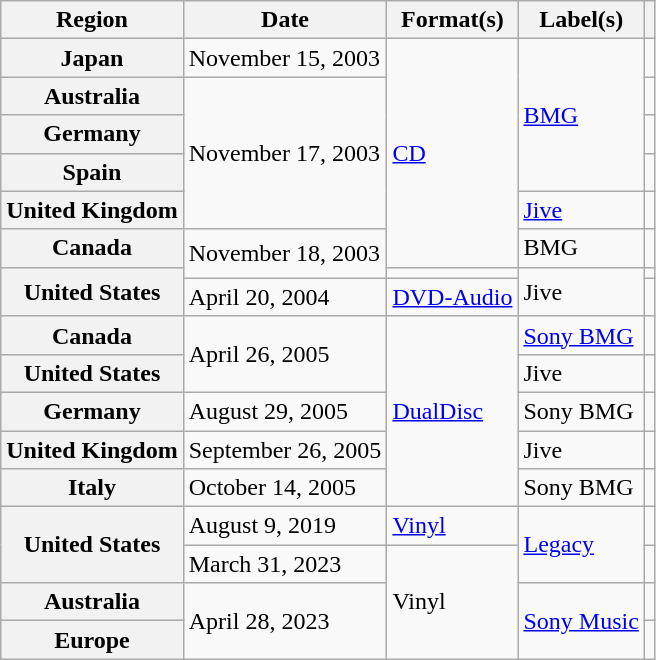<table class="wikitable plainrowheaders">
<tr>
<th scope="col">Region</th>
<th scope="col">Date</th>
<th scope="col">Format(s)</th>
<th scope="col">Label(s)</th>
<th scope="col"></th>
</tr>
<tr>
<th scope="row">Japan</th>
<td>November 15, 2003</td>
<td rowspan="6"><a href='#'>CD</a></td>
<td rowspan="4"><a href='#'>BMG</a></td>
<td align="center"></td>
</tr>
<tr>
<th scope="row">Australia</th>
<td rowspan="4">November 17, 2003</td>
<td align="center"></td>
</tr>
<tr>
<th scope="row">Germany</th>
<td align="center"></td>
</tr>
<tr>
<th scope="row">Spain</th>
<td align="center"></td>
</tr>
<tr>
<th scope="row">United Kingdom</th>
<td><a href='#'>Jive</a></td>
<td></td>
</tr>
<tr>
<th scope="row">Canada</th>
<td rowspan="2">November 18, 2003</td>
<td>BMG</td>
<td align="center"></td>
</tr>
<tr>
<th scope="row" rowspan="2">United States</th>
<td></td>
<td rowspan="2">Jive</td>
<td align="center"></td>
</tr>
<tr>
<td>April 20, 2004</td>
<td><a href='#'>DVD-Audio</a></td>
<td></td>
</tr>
<tr>
<th scope="row">Canada</th>
<td rowspan="2">April 26, 2005</td>
<td rowspan="5"><a href='#'>DualDisc</a></td>
<td><a href='#'>Sony BMG</a></td>
<td align="center"></td>
</tr>
<tr>
<th scope="row">United States</th>
<td>Jive</td>
<td align="center"></td>
</tr>
<tr>
<th scope="row">Germany</th>
<td>August 29, 2005</td>
<td>Sony BMG</td>
<td align="center"></td>
</tr>
<tr>
<th scope="row">United Kingdom</th>
<td>September 26, 2005</td>
<td>Jive</td>
<td align="center"></td>
</tr>
<tr>
<th scope="row">Italy</th>
<td>October 14, 2005</td>
<td>Sony BMG</td>
<td align="center"></td>
</tr>
<tr>
<th rowspan="2" scope="row">United States</th>
<td>August 9, 2019</td>
<td><a href='#'>Vinyl</a> </td>
<td rowspan="2"><a href='#'>Legacy</a></td>
<td align="center"></td>
</tr>
<tr>
<td>March 31, 2023</td>
<td rowspan="3">Vinyl</td>
<td align="center"></td>
</tr>
<tr>
<th scope="row">Australia</th>
<td rowspan="2">April 28, 2023</td>
<td rowspan="2"><a href='#'>Sony Music</a></td>
<td align="center"></td>
</tr>
<tr>
<th scope="row">Europe</th>
<td align="center"></td>
</tr>
</table>
